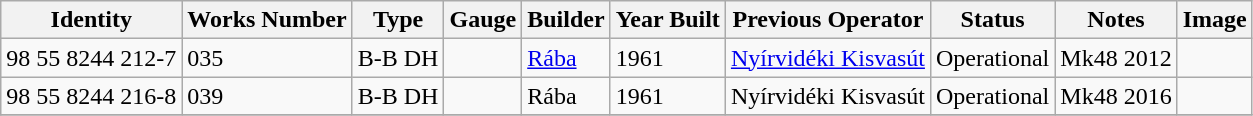<table class="wikitable sortable">
<tr>
<th>Identity</th>
<th>Works Number</th>
<th>Type</th>
<th>Gauge</th>
<th>Builder</th>
<th>Year Built</th>
<th>Previous Operator</th>
<th>Status</th>
<th>Notes</th>
<th>Image</th>
</tr>
<tr>
<td>98 55 8244 212-7</td>
<td>035</td>
<td>B-B DH</td>
<td></td>
<td><a href='#'>Rába</a></td>
<td>1961</td>
<td><a href='#'>Nyírvidéki Kisvasút</a></td>
<td>Operational</td>
<td>Mk48 2012</td>
<td></td>
</tr>
<tr>
<td>98 55 8244 216-8</td>
<td>039</td>
<td>B-B DH</td>
<td></td>
<td>Rába</td>
<td>1961</td>
<td>Nyírvidéki Kisvasút</td>
<td>Operational</td>
<td>Mk48 2016</td>
<td></td>
</tr>
<tr>
</tr>
</table>
